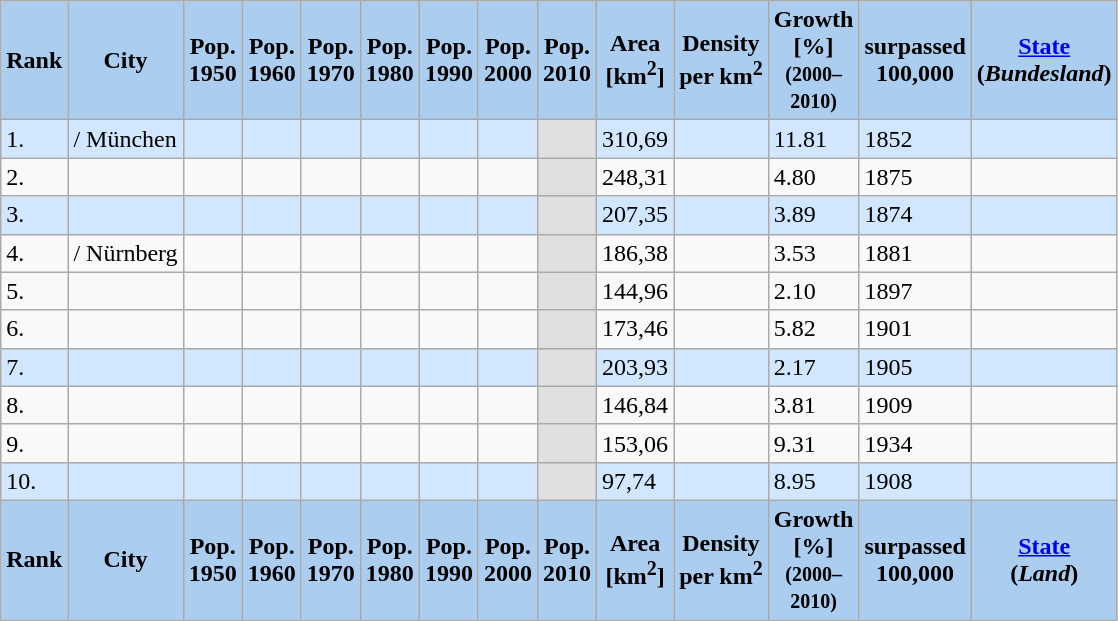<table class="wikitable sortable">
<tr ---->
<th style="color: black; background-color: #ABCDEF">Rank</th>
<th style="color: black; background-color: #ABCDEF">City</th>
<th style="color: black; background-color: #ABCDEF">Pop. <br>1950</th>
<th style="color: black; background-color: #ABCDEF">Pop. <br>1960</th>
<th style="color: black; background-color: #ABCDEF">Pop. <br>1970</th>
<th style="color: black; background-color: #ABCDEF">Pop. <br>1980</th>
<th style="color: black; background-color: #ABCDEF">Pop. <br>1990</th>
<th style="color: black; background-color: #ABCDEF">Pop. <br>2000</th>
<th style="color: black; background-color: #ABCDEF">Pop. <br>2010</th>
<th style="color: black; background-color: #ABCDEF">Area <br>[km<sup>2</sup>]</th>
<th style="color: black; background-color: #ABCDEF">Density<br>per km<sup>2</sup></th>
<th style="color: black; background-color: #ABCDEF">Growth <br>[%]<br><small>(2000–<br>2010)</small></th>
<th style="color: black; background-color: #ABCDEF">surpassed<br>100,000</th>
<th style="color: black; background-color: #ABCDEF"><a href='#'>State</a><br>(<em>Bundesland</em>)</th>
</tr>
<tr bgcolor="#D0E7FF">
<td>1.</td>
<td align=left> / München</td>
<td></td>
<td></td>
<td></td>
<td></td>
<td></td>
<td></td>
<td style="background-color:#E0E0E0;"></td>
<td>310,69</td>
<td></td>
<td>11.81</td>
<td>1852</td>
<td align=left></td>
</tr>
<tr>
<td>2.</td>
<td align=left></td>
<td></td>
<td></td>
<td></td>
<td></td>
<td></td>
<td></td>
<td style="background-color:#E0E0E0;"></td>
<td>248,31</td>
<td></td>
<td>4.80</td>
<td>1875</td>
<td align=left></td>
</tr>
<tr bgcolor="#D0E7FF">
<td>3.</td>
<td align=left></td>
<td></td>
<td></td>
<td></td>
<td></td>
<td></td>
<td></td>
<td style="background-color:#E0E0E0;"></td>
<td>207,35</td>
<td></td>
<td>3.89</td>
<td>1874</td>
<td align=left></td>
</tr>
<tr>
<td>4.</td>
<td align=left> / Nürnberg</td>
<td></td>
<td></td>
<td></td>
<td></td>
<td></td>
<td></td>
<td style="background-color:#E0E0E0;"></td>
<td>186,38</td>
<td></td>
<td>3.53</td>
<td>1881</td>
<td align=left></td>
</tr>
<tr>
<td>5.</td>
<td align=left></td>
<td></td>
<td></td>
<td></td>
<td></td>
<td></td>
<td></td>
<td style="background-color:#E0E0E0;"></td>
<td>144,96</td>
<td></td>
<td>2.10</td>
<td>1897</td>
<td align=left></td>
</tr>
<tr>
<td>6.</td>
<td align=left></td>
<td></td>
<td></td>
<td></td>
<td></td>
<td></td>
<td></td>
<td style="background-color:#E0E0E0;"></td>
<td>173,46</td>
<td></td>
<td>5.82</td>
<td>1901</td>
<td align=left></td>
</tr>
<tr bgcolor="#D0E7FF">
<td>7.</td>
<td align=left></td>
<td></td>
<td></td>
<td></td>
<td></td>
<td></td>
<td></td>
<td style="background-color:#E0E0E0;"></td>
<td>203,93</td>
<td></td>
<td>2.17</td>
<td>1905</td>
<td align=left></td>
</tr>
<tr>
<td>8.</td>
<td align=left></td>
<td></td>
<td></td>
<td></td>
<td></td>
<td></td>
<td></td>
<td style="background-color:#E0E0E0;"></td>
<td>146,84</td>
<td></td>
<td>3.81</td>
<td>1909</td>
<td align=left></td>
</tr>
<tr>
<td>9.</td>
<td align=left></td>
<td></td>
<td></td>
<td></td>
<td></td>
<td></td>
<td></td>
<td style="background-color:#E0E0E0;"></td>
<td>153,06</td>
<td></td>
<td>9.31</td>
<td>1934</td>
<td align=left></td>
</tr>
<tr bgcolor="#D0E7FF">
<td>10.</td>
<td align=left></td>
<td></td>
<td></td>
<td></td>
<td></td>
<td></td>
<td></td>
<td style="background-color:#E0E0E0;"></td>
<td>97,74</td>
<td></td>
<td>8.95</td>
<td>1908</td>
<td align=left></td>
</tr>
<tr class="sortbottom">
<th style="color: black; background-color: #ABCDEF">Rank</th>
<th style="color: black; background-color: #ABCDEF">City</th>
<th style="color: black; background-color: #ABCDEF">Pop. <br>1950</th>
<th style="color: black; background-color: #ABCDEF">Pop. <br>1960</th>
<th style="color: black; background-color: #ABCDEF">Pop. <br>1970</th>
<th style="color: black; background-color: #ABCDEF">Pop. <br>1980</th>
<th style="color: black; background-color: #ABCDEF">Pop. <br>1990</th>
<th style="color: black; background-color: #ABCDEF">Pop. <br>2000</th>
<th style="color: black; background-color: #ABCDEF">Pop. <br>2010</th>
<th style="color: black; background-color: #ABCDEF">Area <br>[km<sup>2</sup>]</th>
<th style="color: black; background-color: #ABCDEF">Density<br>per km<sup>2</sup></th>
<th style="color: black; background-color: #ABCDEF">Growth <br>[%]<br><small>(2000–<br>2010)</small></th>
<th style="color: black; background-color: #ABCDEF">surpassed<br>100,000</th>
<th style="color: black; background-color: #ABCDEF"><a href='#'>State</a><br>(<em>Land</em>)</th>
</tr>
</table>
